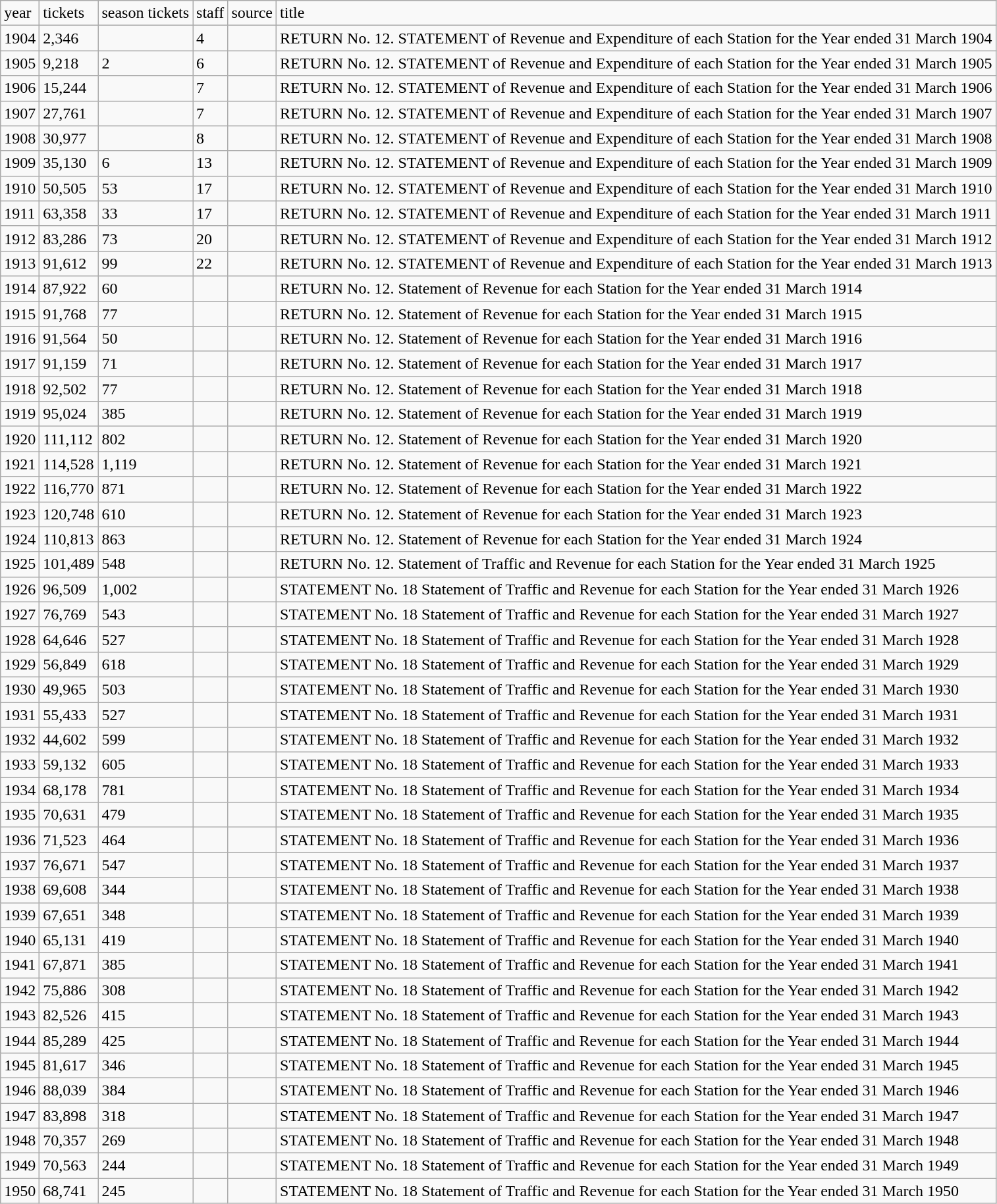<table class="wikitable sortable mw-collapsible mw-collapsed">
<tr>
<td>year</td>
<td>tickets</td>
<td>season tickets</td>
<td>staff</td>
<td>source</td>
<td>title</td>
</tr>
<tr>
<td>1904</td>
<td>2,346</td>
<td></td>
<td>4</td>
<td></td>
<td>RETURN No. 12. STATEMENT of Revenue and Expenditure of each Station for the Year ended 31 March 1904</td>
</tr>
<tr>
<td>1905</td>
<td>9,218</td>
<td>2</td>
<td>6</td>
<td></td>
<td>RETURN No. 12. STATEMENT of Revenue and Expenditure of each Station for the Year ended 31 March 1905</td>
</tr>
<tr>
<td>1906</td>
<td>15,244</td>
<td></td>
<td>7</td>
<td></td>
<td>RETURN No. 12. STATEMENT of Revenue and Expenditure of each Station for the Year ended 31 March 1906</td>
</tr>
<tr>
<td>1907</td>
<td>27,761</td>
<td></td>
<td>7</td>
<td></td>
<td>RETURN No. 12. STATEMENT of Revenue and Expenditure of each Station for the Year ended 31 March 1907</td>
</tr>
<tr>
<td>1908</td>
<td>30,977</td>
<td></td>
<td>8</td>
<td></td>
<td>RETURN No. 12. STATEMENT of Revenue and Expenditure of each Station for the Year ended 31 March 1908</td>
</tr>
<tr>
<td>1909</td>
<td>35,130</td>
<td>6</td>
<td>13</td>
<td></td>
<td>RETURN No. 12. STATEMENT of Revenue and Expenditure of each Station for the Year ended 31 March 1909</td>
</tr>
<tr>
<td>1910</td>
<td>50,505</td>
<td>53</td>
<td>17</td>
<td></td>
<td>RETURN No. 12. STATEMENT of Revenue and Expenditure of each Station for the Year ended 31 March 1910</td>
</tr>
<tr>
<td>1911</td>
<td>63,358</td>
<td>33</td>
<td>17</td>
<td></td>
<td>RETURN No. 12. STATEMENT of Revenue and Expenditure of each Station for the Year ended 31 March 1911</td>
</tr>
<tr>
<td>1912</td>
<td>83,286</td>
<td>73</td>
<td>20</td>
<td></td>
<td>RETURN No. 12. STATEMENT of Revenue and Expenditure of each Station for the Year ended 31 March 1912</td>
</tr>
<tr>
<td>1913</td>
<td>91,612</td>
<td>99</td>
<td>22</td>
<td></td>
<td>RETURN No. 12. STATEMENT of Revenue and Expenditure of each Station for the Year ended 31 March 1913</td>
</tr>
<tr>
<td>1914</td>
<td>87,922</td>
<td>60</td>
<td></td>
<td></td>
<td>RETURN No. 12. Statement of Revenue for each Station for the Year ended 31 March 1914</td>
</tr>
<tr>
<td>1915</td>
<td>91,768</td>
<td>77</td>
<td></td>
<td></td>
<td>RETURN No. 12. Statement of Revenue for each Station for the Year ended 31 March 1915</td>
</tr>
<tr>
<td>1916</td>
<td>91,564</td>
<td>50</td>
<td></td>
<td></td>
<td>RETURN No. 12. Statement of Revenue for each Station for the Year ended 31 March 1916</td>
</tr>
<tr>
<td>1917</td>
<td>91,159</td>
<td>71</td>
<td></td>
<td></td>
<td>RETURN No. 12. Statement of Revenue for each Station for the Year ended 31 March 1917</td>
</tr>
<tr>
<td>1918</td>
<td>92,502</td>
<td>77</td>
<td></td>
<td></td>
<td>RETURN No. 12. Statement of Revenue for each Station for the Year ended 31 March 1918</td>
</tr>
<tr>
<td>1919</td>
<td>95,024</td>
<td>385</td>
<td></td>
<td></td>
<td>RETURN No. 12. Statement of Revenue for each Station for the Year ended 31 March 1919</td>
</tr>
<tr>
<td>1920</td>
<td>111,112</td>
<td>802</td>
<td></td>
<td></td>
<td>RETURN No. 12. Statement of Revenue for each Station for the Year ended 31 March 1920</td>
</tr>
<tr>
<td>1921</td>
<td>114,528</td>
<td>1,119</td>
<td></td>
<td></td>
<td>RETURN No. 12. Statement of Revenue for each Station for the Year ended 31 March 1921</td>
</tr>
<tr>
<td>1922</td>
<td>116,770</td>
<td>871</td>
<td></td>
<td></td>
<td>RETURN No. 12. Statement of Revenue for each Station for the Year ended 31 March 1922</td>
</tr>
<tr>
<td>1923</td>
<td>120,748</td>
<td>610</td>
<td></td>
<td></td>
<td>RETURN No. 12. Statement of Revenue for each Station for the Year ended 31 March 1923</td>
</tr>
<tr>
<td>1924</td>
<td>110,813</td>
<td>863</td>
<td></td>
<td></td>
<td>RETURN No. 12. Statement of Revenue for each Station for the Year ended 31 March 1924</td>
</tr>
<tr>
<td>1925</td>
<td>101,489</td>
<td>548</td>
<td></td>
<td></td>
<td>RETURN No. 12. Statement of Traffic and Revenue for each Station for the Year ended 31 March 1925</td>
</tr>
<tr>
<td>1926</td>
<td>96,509</td>
<td>1,002</td>
<td></td>
<td></td>
<td>STATEMENT No. 18 Statement of Traffic and Revenue for each Station for the Year ended 31 March 1926</td>
</tr>
<tr>
<td>1927</td>
<td>76,769</td>
<td>543</td>
<td></td>
<td></td>
<td>STATEMENT No. 18 Statement of Traffic and Revenue for each Station for the Year ended 31 March 1927</td>
</tr>
<tr>
<td>1928</td>
<td>64,646</td>
<td>527</td>
<td></td>
<td></td>
<td>STATEMENT No. 18 Statement of Traffic and Revenue for each Station for the Year ended 31 March 1928</td>
</tr>
<tr>
<td>1929</td>
<td>56,849</td>
<td>618</td>
<td></td>
<td></td>
<td>STATEMENT No. 18 Statement of Traffic and Revenue for each Station for the Year ended 31 March 1929</td>
</tr>
<tr>
<td>1930</td>
<td>49,965</td>
<td>503</td>
<td></td>
<td></td>
<td>STATEMENT No. 18 Statement of Traffic and Revenue for each Station for the Year ended 31 March 1930</td>
</tr>
<tr>
<td>1931</td>
<td>55,433</td>
<td>527</td>
<td></td>
<td></td>
<td>STATEMENT No. 18 Statement of Traffic and Revenue for each Station for the Year ended 31 March 1931</td>
</tr>
<tr>
<td>1932</td>
<td>44,602</td>
<td>599</td>
<td></td>
<td></td>
<td>STATEMENT No. 18 Statement of Traffic and Revenue for each Station for the Year ended 31 March 1932</td>
</tr>
<tr>
<td>1933</td>
<td>59,132</td>
<td>605</td>
<td></td>
<td></td>
<td>STATEMENT No. 18 Statement of Traffic and Revenue for each Station for the Year ended 31 March 1933</td>
</tr>
<tr>
<td>1934</td>
<td>68,178</td>
<td>781</td>
<td></td>
<td></td>
<td>STATEMENT No. 18 Statement of Traffic and Revenue for each Station for the Year ended 31 March 1934</td>
</tr>
<tr>
<td>1935</td>
<td>70,631</td>
<td>479</td>
<td></td>
<td></td>
<td>STATEMENT No. 18 Statement of Traffic and Revenue for each Station for the Year ended 31 March 1935</td>
</tr>
<tr>
<td>1936</td>
<td>71,523</td>
<td>464</td>
<td></td>
<td></td>
<td>STATEMENT No. 18 Statement of Traffic and Revenue for each Station for the Year ended 31 March 1936</td>
</tr>
<tr>
<td>1937</td>
<td>76,671</td>
<td>547</td>
<td></td>
<td></td>
<td>STATEMENT No. 18 Statement of Traffic and Revenue for each Station for the Year ended 31 March 1937</td>
</tr>
<tr>
<td>1938</td>
<td>69,608</td>
<td>344</td>
<td></td>
<td></td>
<td>STATEMENT No. 18 Statement of Traffic and Revenue for each Station for the Year ended 31 March 1938</td>
</tr>
<tr>
<td>1939</td>
<td>67,651</td>
<td>348</td>
<td></td>
<td></td>
<td>STATEMENT No. 18 Statement of Traffic and Revenue for each Station for the Year ended 31 March 1939</td>
</tr>
<tr>
<td>1940</td>
<td>65,131</td>
<td>419</td>
<td></td>
<td></td>
<td>STATEMENT No. 18 Statement of Traffic and Revenue for each Station for the Year ended 31 March 1940</td>
</tr>
<tr>
<td>1941</td>
<td>67,871</td>
<td>385</td>
<td></td>
<td></td>
<td>STATEMENT No. 18 Statement of Traffic and Revenue for each Station for the Year ended 31 March 1941</td>
</tr>
<tr>
<td>1942</td>
<td>75,886</td>
<td>308</td>
<td></td>
<td></td>
<td>STATEMENT No. 18 Statement of Traffic and Revenue for each Station for the Year ended 31 March 1942</td>
</tr>
<tr>
<td>1943</td>
<td>82,526</td>
<td>415</td>
<td></td>
<td></td>
<td>STATEMENT No. 18 Statement of Traffic and Revenue for each Station for the Year ended 31 March 1943</td>
</tr>
<tr>
<td>1944</td>
<td>85,289</td>
<td>425</td>
<td></td>
<td></td>
<td>STATEMENT No. 18 Statement of Traffic and Revenue for each Station for the Year ended 31 March 1944</td>
</tr>
<tr>
<td>1945</td>
<td>81,617</td>
<td>346</td>
<td></td>
<td></td>
<td>STATEMENT No. 18 Statement of Traffic and Revenue for each Station for the Year ended 31 March 1945</td>
</tr>
<tr>
<td>1946</td>
<td>88,039</td>
<td>384</td>
<td></td>
<td></td>
<td>STATEMENT No. 18 Statement of Traffic and Revenue for each Station for the Year ended 31 March 1946</td>
</tr>
<tr>
<td>1947</td>
<td>83,898</td>
<td>318</td>
<td></td>
<td></td>
<td>STATEMENT No. 18 Statement of Traffic and Revenue for each Station for the Year ended 31 March 1947</td>
</tr>
<tr>
<td>1948</td>
<td>70,357</td>
<td>269</td>
<td></td>
<td></td>
<td>STATEMENT No. 18 Statement of Traffic and Revenue for each Station for the Year ended 31 March 1948</td>
</tr>
<tr>
<td>1949</td>
<td>70,563</td>
<td>244</td>
<td></td>
<td></td>
<td>STATEMENT No. 18 Statement of Traffic and Revenue for each Station for the Year ended 31 March 1949</td>
</tr>
<tr>
<td>1950</td>
<td>68,741</td>
<td>245</td>
<td></td>
<td></td>
<td>STATEMENT No. 18 Statement of Traffic and Revenue for each Station for the Year ended 31 March 1950</td>
</tr>
</table>
